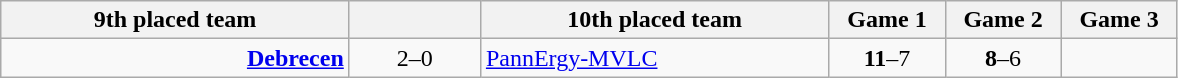<table class=wikitable style="text-align:center">
<tr>
<th width=225>9th placed team</th>
<th width=80></th>
<th width=225>10th placed team</th>
<th width=70>Game 1</th>
<th width=70>Game 2</th>
<th width=70>Game 3</th>
</tr>
<tr>
<td align=right><strong><a href='#'>Debrecen</a></strong> </td>
<td>2–0</td>
<td align=left> <a href='#'>PannErgy-MVLC</a></td>
<td><strong>11</strong>–7</td>
<td><strong>8</strong>–6</td>
</tr>
</table>
